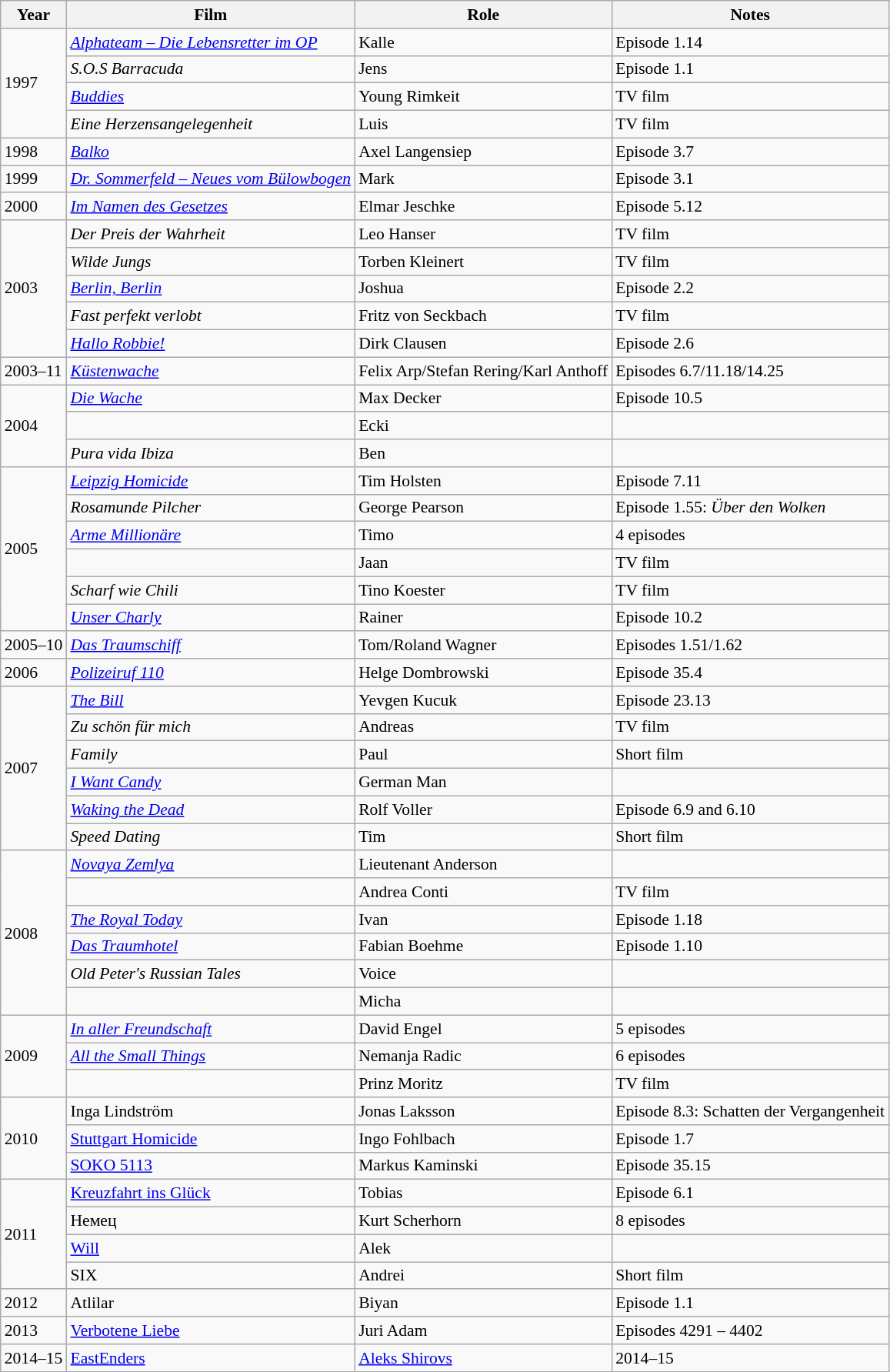<table class="wikitable" style="font-size: 90%;">
<tr>
<th>Year</th>
<th>Film</th>
<th>Role</th>
<th>Notes</th>
</tr>
<tr>
<td rowspan="4">1997</td>
<td><em><a href='#'>Alphateam – Die Lebensretter im OP</a></em></td>
<td>Kalle</td>
<td>Episode 1.14</td>
</tr>
<tr>
<td><em>S.O.S Barracuda</em></td>
<td>Jens</td>
<td>Episode 1.1</td>
</tr>
<tr>
<td><em><a href='#'>Buddies</a></em></td>
<td>Young Rimkeit</td>
<td>TV film</td>
</tr>
<tr>
<td><em>Eine Herzensangelegenheit</em></td>
<td>Luis</td>
<td>TV film</td>
</tr>
<tr>
<td>1998</td>
<td><em><a href='#'>Balko</a></em></td>
<td>Axel Langensiep</td>
<td>Episode 3.7</td>
</tr>
<tr>
<td>1999</td>
<td><em><a href='#'>Dr. Sommerfeld – Neues vom Bülowbogen</a></em></td>
<td>Mark</td>
<td>Episode 3.1</td>
</tr>
<tr>
<td>2000</td>
<td><em><a href='#'>Im Namen des Gesetzes</a></em></td>
<td>Elmar Jeschke</td>
<td>Episode 5.12</td>
</tr>
<tr>
<td rowspan="5">2003</td>
<td><em>Der Preis der Wahrheit</em></td>
<td>Leo Hanser</td>
<td>TV film</td>
</tr>
<tr>
<td><em>Wilde Jungs</em></td>
<td>Torben Kleinert</td>
<td>TV film</td>
</tr>
<tr>
<td><em><a href='#'>Berlin, Berlin</a></em></td>
<td>Joshua</td>
<td>Episode 2.2</td>
</tr>
<tr>
<td><em>Fast perfekt verlobt</em></td>
<td>Fritz von Seckbach</td>
<td>TV film</td>
</tr>
<tr>
<td><em><a href='#'>Hallo Robbie!</a></em></td>
<td>Dirk Clausen</td>
<td>Episode 2.6</td>
</tr>
<tr>
<td>2003–11</td>
<td><em><a href='#'>Küstenwache</a></em></td>
<td>Felix Arp/Stefan Rering/Karl Anthoff</td>
<td>Episodes 6.7/11.18/14.25</td>
</tr>
<tr>
<td rowspan=3>2004</td>
<td><em><a href='#'>Die Wache</a></em></td>
<td>Max Decker</td>
<td>Episode 10.5</td>
</tr>
<tr>
<td><em></em></td>
<td>Ecki</td>
<td></td>
</tr>
<tr>
<td><em>Pura vida Ibiza</em></td>
<td>Ben</td>
<td></td>
</tr>
<tr>
<td rowspan="6">2005</td>
<td><em><a href='#'>Leipzig Homicide</a></em></td>
<td>Tim Holsten</td>
<td>Episode 7.11</td>
</tr>
<tr>
<td><em>Rosamunde Pilcher</em></td>
<td>George Pearson</td>
<td>Episode 1.55: <em>Über den Wolken</em></td>
</tr>
<tr>
<td><em><a href='#'>Arme Millionäre</a></em></td>
<td>Timo</td>
<td>4 episodes</td>
</tr>
<tr>
<td><em></em></td>
<td>Jaan</td>
<td>TV film</td>
</tr>
<tr>
<td><em>Scharf wie Chili</em></td>
<td>Tino Koester</td>
<td>TV film</td>
</tr>
<tr>
<td><em><a href='#'>Unser Charly</a></em></td>
<td>Rainer</td>
<td>Episode 10.2</td>
</tr>
<tr>
<td>2005–10</td>
<td><em><a href='#'>Das Traumschiff</a></em></td>
<td>Tom/Roland Wagner</td>
<td>Episodes 1.51/1.62</td>
</tr>
<tr>
<td>2006</td>
<td><em><a href='#'>Polizeiruf 110</a></em></td>
<td>Helge Dombrowski</td>
<td>Episode 35.4</td>
</tr>
<tr>
<td rowspan="6">2007</td>
<td><em><a href='#'>The Bill</a></em></td>
<td>Yevgen Kucuk</td>
<td>Episode 23.13</td>
</tr>
<tr>
<td><em>Zu schön für mich</em></td>
<td>Andreas</td>
<td>TV film</td>
</tr>
<tr>
<td><em>Family</em></td>
<td>Paul</td>
<td>Short film</td>
</tr>
<tr>
<td><em><a href='#'>I Want Candy</a></em></td>
<td>German Man</td>
<td></td>
</tr>
<tr>
<td><em><a href='#'>Waking the Dead</a></em></td>
<td>Rolf Voller</td>
<td>Episode 6.9 and 6.10</td>
</tr>
<tr>
<td><em>Speed Dating</em></td>
<td>Tim</td>
<td>Short film</td>
</tr>
<tr>
<td rowspan="6">2008</td>
<td><em><a href='#'>Novaya Zemlya</a></em></td>
<td>Lieutenant Anderson</td>
<td></td>
</tr>
<tr>
<td><em></em></td>
<td>Andrea Conti</td>
<td>TV film</td>
</tr>
<tr>
<td><em><a href='#'>The Royal Today</a></em></td>
<td>Ivan</td>
<td>Episode 1.18</td>
</tr>
<tr>
<td><em><a href='#'>Das Traumhotel</a></em></td>
<td>Fabian Boehme</td>
<td>Episode 1.10</td>
</tr>
<tr>
<td><em>Old Peter's Russian Tales</em></td>
<td>Voice</td>
<td></td>
</tr>
<tr>
<td><em></em></td>
<td>Micha</td>
<td></td>
</tr>
<tr>
<td rowspan="3">2009</td>
<td><em><a href='#'>In aller Freundschaft</a></em></td>
<td>David Engel</td>
<td>5 episodes</td>
</tr>
<tr>
<td><em><a href='#'>All the Small Things</a></em></td>
<td>Nemanja Radic</td>
<td>6 episodes</td>
</tr>
<tr>
<td><em></em><em></td>
<td>Prinz Moritz</td>
<td>TV film</td>
</tr>
<tr>
<td rowspan="3">2010</td>
<td></em>Inga Lindström<em></td>
<td>Jonas Laksson</td>
<td>Episode 8.3: </em>Schatten der Vergangenheit<em></td>
</tr>
<tr>
<td></em><a href='#'>Stuttgart Homicide</a><em></td>
<td>Ingo Fohlbach</td>
<td>Episode 1.7</td>
</tr>
<tr>
<td></em><a href='#'>SOKO 5113</a><em></td>
<td>Markus Kaminski</td>
<td>Episode 35.15</td>
</tr>
<tr>
<td rowspan="4">2011</td>
<td></em><a href='#'>Kreuzfahrt ins Glück</a><em></td>
<td>Tobias</td>
<td>Episode 6.1</td>
</tr>
<tr>
<td></em>Немец<em></td>
<td>Kurt Scherhorn</td>
<td>8 episodes</td>
</tr>
<tr>
<td></em><a href='#'>Will</a><em></td>
<td>Alek</td>
<td></td>
</tr>
<tr>
<td></em>SIX<em></td>
<td>Andrei</td>
<td>Short film</td>
</tr>
<tr>
<td rowspan="1">2012</td>
<td></em>Atlilar<em></td>
<td>Biyan</td>
<td>Episode 1.1</td>
</tr>
<tr>
<td rowspan="1">2013</td>
<td></em><a href='#'>Verbotene Liebe</a><em></td>
<td>Juri Adam</td>
<td>Episodes 4291 – 4402</td>
</tr>
<tr>
<td rowspan="1">2014–15</td>
<td></em><a href='#'>EastEnders</a><em></td>
<td><a href='#'>Aleks Shirovs</a></td>
<td>2014–15</td>
</tr>
<tr>
</tr>
</table>
